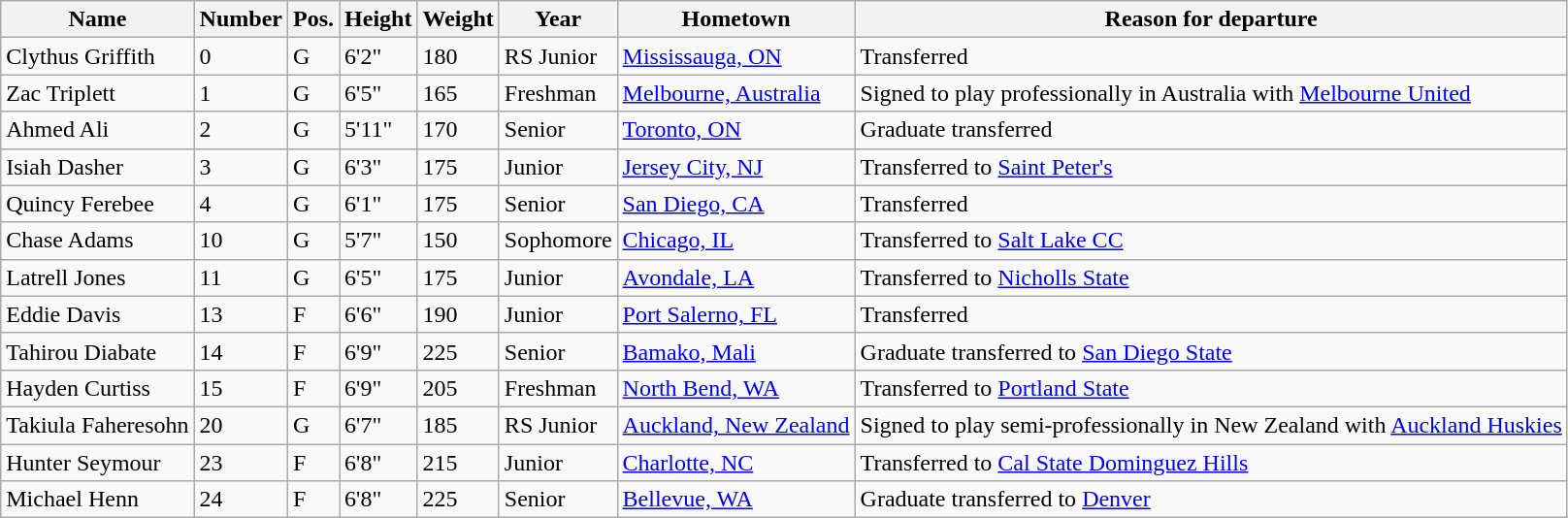<table class="wikitable sortable" border="1">
<tr>
<th>Name</th>
<th>Number</th>
<th>Pos.</th>
<th>Height</th>
<th>Weight</th>
<th>Year</th>
<th>Hometown</th>
<th class="unsortable">Reason for departure</th>
</tr>
<tr>
<td>Clythus Griffith</td>
<td>0</td>
<td>G</td>
<td>6'2"</td>
<td>180</td>
<td>RS Junior</td>
<td><a href='#'>Mississauga, ON</a></td>
<td>Transferred</td>
</tr>
<tr>
<td>Zac Triplett</td>
<td>1</td>
<td>G</td>
<td>6'5"</td>
<td>165</td>
<td>Freshman</td>
<td><a href='#'>Melbourne, Australia</a></td>
<td>Signed to play professionally in Australia with <a href='#'>Melbourne United</a></td>
</tr>
<tr>
<td>Ahmed Ali</td>
<td>2</td>
<td>G</td>
<td>5'11"</td>
<td>170</td>
<td>Senior</td>
<td><a href='#'>Toronto, ON</a></td>
<td>Graduate transferred</td>
</tr>
<tr>
<td>Isiah Dasher</td>
<td>3</td>
<td>G</td>
<td>6'3"</td>
<td>175</td>
<td>Junior</td>
<td><a href='#'>Jersey City, NJ</a></td>
<td>Transferred to <a href='#'>Saint Peter's</a></td>
</tr>
<tr>
<td>Quincy Ferebee</td>
<td>4</td>
<td>G</td>
<td>6'1"</td>
<td>175</td>
<td>Senior</td>
<td><a href='#'>San Diego, CA</a></td>
<td>Transferred</td>
</tr>
<tr>
<td>Chase Adams</td>
<td>10</td>
<td>G</td>
<td>5'7"</td>
<td>150</td>
<td>Sophomore</td>
<td><a href='#'>Chicago, IL</a></td>
<td>Transferred to <a href='#'>Salt Lake CC</a></td>
</tr>
<tr>
<td>Latrell Jones</td>
<td>11</td>
<td>G</td>
<td>6'5"</td>
<td>175</td>
<td>Junior</td>
<td><a href='#'>Avondale, LA</a></td>
<td>Transferred to <a href='#'>Nicholls State</a></td>
</tr>
<tr>
<td>Eddie Davis</td>
<td>13</td>
<td>F</td>
<td>6'6"</td>
<td>190</td>
<td>Junior</td>
<td><a href='#'>Port Salerno, FL</a></td>
<td>Transferred</td>
</tr>
<tr>
<td>Tahirou Diabate</td>
<td>14</td>
<td>F</td>
<td>6'9"</td>
<td>225</td>
<td>Senior</td>
<td><a href='#'>Bamako, Mali</a></td>
<td>Graduate transferred to <a href='#'>San Diego State</a></td>
</tr>
<tr>
<td>Hayden Curtiss</td>
<td>15</td>
<td>F</td>
<td>6'9"</td>
<td>205</td>
<td>Freshman</td>
<td><a href='#'>North Bend, WA</a></td>
<td>Transferred to <a href='#'>Portland State</a></td>
</tr>
<tr>
<td>Takiula Faheresohn</td>
<td>20</td>
<td>G</td>
<td>6'7"</td>
<td>185</td>
<td>RS Junior</td>
<td><a href='#'>Auckland, New Zealand</a></td>
<td>Signed to play semi-professionally in New Zealand with <a href='#'>Auckland Huskies</a></td>
</tr>
<tr>
<td>Hunter Seymour</td>
<td>23</td>
<td>F</td>
<td>6'8"</td>
<td>215</td>
<td>Junior</td>
<td><a href='#'>Charlotte, NC</a></td>
<td>Transferred to <a href='#'>Cal State Dominguez Hills</a></td>
</tr>
<tr>
<td>Michael Henn</td>
<td>24</td>
<td>F</td>
<td>6'8"</td>
<td>225</td>
<td>Senior</td>
<td><a href='#'>Bellevue, WA</a></td>
<td>Graduate transferred to <a href='#'>Denver</a></td>
</tr>
</table>
